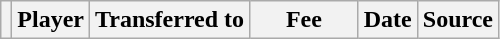<table class="wikitable plainrowheaders sortable">
<tr>
<th></th>
<th scope="col">Player</th>
<th>Transferred to</th>
<th style="width: 65px;">Fee</th>
<th scope="col">Date</th>
<th scope="col">Source</th>
</tr>
</table>
